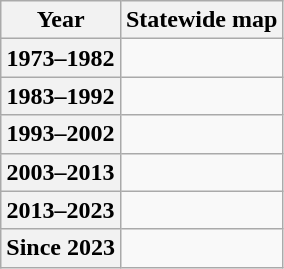<table class=wikitable>
<tr>
<th>Year</th>
<th>Statewide map</th>
</tr>
<tr>
<th>1973–1982</th>
<td></td>
</tr>
<tr>
<th>1983–1992</th>
<td></td>
</tr>
<tr>
<th>1993–2002</th>
<td></td>
</tr>
<tr>
<th>2003–2013</th>
<td></td>
</tr>
<tr>
<th>2013–2023</th>
<td></td>
</tr>
<tr>
<th>Since 2023</th>
<td></td>
</tr>
</table>
